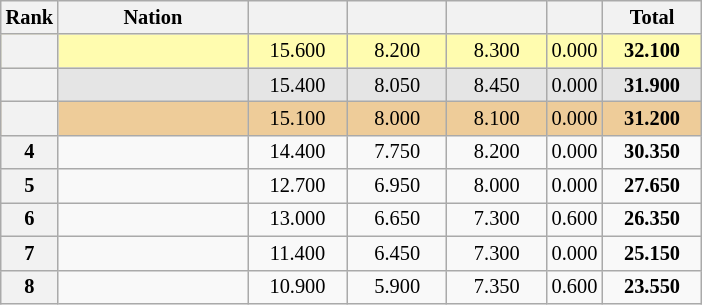<table class="wikitable sortable" style="text-align:center; font-size:85%">
<tr>
<th scope="col" style="width:25px;">Rank</th>
<th scope="col" style="width:120px;">Nation</th>
<th scope="col" style="width:60px;"></th>
<th scope="col" style="width:60px;"></th>
<th scope="col" style="width:60px;"></th>
<th scope="col" style="width:30px;"></th>
<th scope="col" style="width:60px;">Total</th>
</tr>
<tr bgcolor="fffcaf">
<th scope="row"></th>
<td align="left"></td>
<td>15.600</td>
<td>8.200</td>
<td>8.300</td>
<td>0.000</td>
<td><strong>32.100</strong></td>
</tr>
<tr bgcolor="e5e5e5">
<th scope="row"></th>
<td align="left"></td>
<td>15.400</td>
<td>8.050</td>
<td>8.450</td>
<td>0.000</td>
<td><strong>31.900</strong></td>
</tr>
<tr bgcolor="eecc99">
<th scope="row"></th>
<td align="left"></td>
<td>15.100</td>
<td>8.000</td>
<td>8.100</td>
<td>0.000</td>
<td><strong>31.200</strong></td>
</tr>
<tr>
<th scope="row">4</th>
<td align="left"></td>
<td>14.400</td>
<td>7.750</td>
<td>8.200</td>
<td>0.000</td>
<td><strong>30.350</strong></td>
</tr>
<tr>
<th scope="row">5</th>
<td align="left"></td>
<td>12.700</td>
<td>6.950</td>
<td>8.000</td>
<td>0.000</td>
<td><strong>27.650</strong></td>
</tr>
<tr>
<th scope="row">6</th>
<td align="left"></td>
<td>13.000</td>
<td>6.650</td>
<td>7.300</td>
<td>0.600</td>
<td><strong>26.350</strong></td>
</tr>
<tr>
<th scope="row">7</th>
<td align="left"></td>
<td>11.400</td>
<td>6.450</td>
<td>7.300</td>
<td>0.000</td>
<td><strong>25.150</strong></td>
</tr>
<tr>
<th scope="row">8</th>
<td align="left"></td>
<td>10.900</td>
<td>5.900</td>
<td>7.350</td>
<td>0.600</td>
<td><strong>23.550</strong></td>
</tr>
</table>
